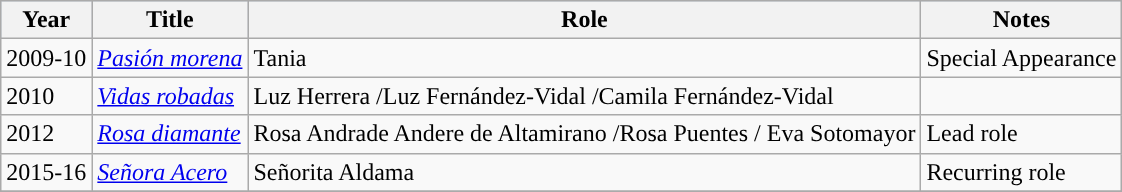<table class="wikitable">
<tr style="background:#b0c4de;">
<th>Year</th>
<th>Title</th>
<th>Role</th>
<th>Notes</th>
</tr>
<tr>
<td>2009-10</td>
<td><em><a href='#'>Pasión morena</a></em></td>
<td>Tania</td>
<td>Special Appearance</td>
</tr>
<tr>
<td>2010</td>
<td><em><a href='#'>Vidas robadas</a></em></td>
<td>Luz Herrera /Luz Fernández-Vidal /Camila Fernández-Vidal</td>
<td></td>
</tr>
<tr>
<td>2012</td>
<td><em><a href='#'>Rosa diamante</a></em></td>
<td>Rosa Andrade Andere de Altamirano /Rosa Puentes / Eva Sotomayor</td>
<td>Lead role</td>
</tr>
<tr>
<td>2015-16</td>
<td><em><a href='#'>Señora Acero</a></em></td>
<td>Señorita Aldama</td>
<td>Recurring role</td>
</tr>
<tr>
</tr>
</table>
